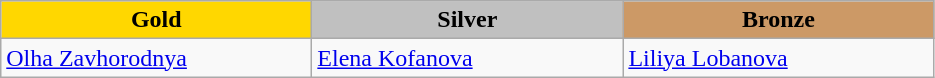<table class="wikitable" style="text-align:left">
<tr align="center">
<td width=200 bgcolor=gold><strong>Gold</strong></td>
<td width=200 bgcolor=silver><strong>Silver</strong></td>
<td width=200 bgcolor=CC9966><strong>Bronze</strong></td>
</tr>
<tr>
<td><a href='#'>Olha Zavhorodnya</a><br><em></em></td>
<td><a href='#'>Elena Kofanova</a><br><em></em></td>
<td><a href='#'>Liliya Lobanova</a><br><em></em></td>
</tr>
</table>
